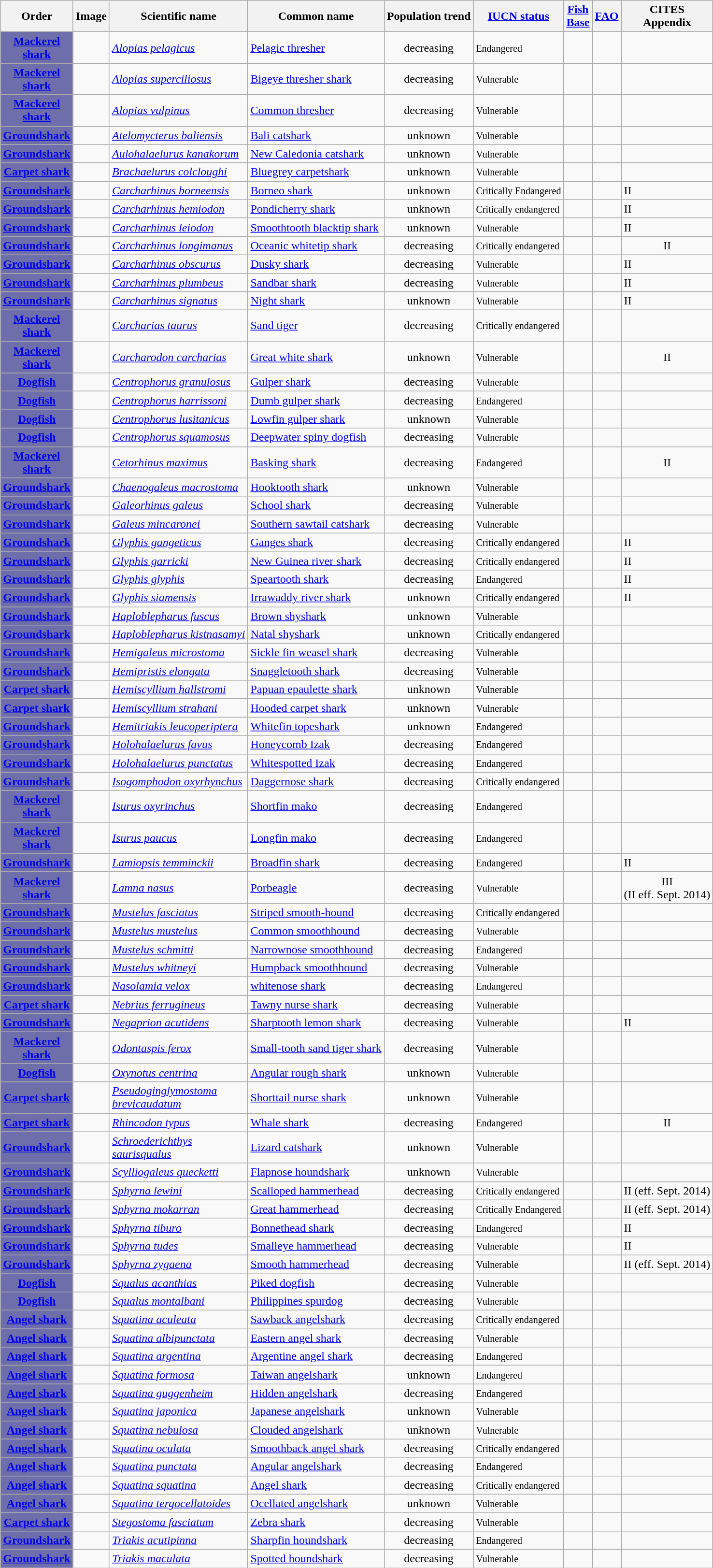<table class="sortable wikitable">
<tr>
<th>Order</th>
<th>Image</th>
<th>Scientific name</th>
<th>Common name</th>
<th>Population trend</th>
<th><a href='#'>IUCN status</a></th>
<th><a href='#'>Fish<br>Base</a></th>
<th><a href='#'>FAO</a></th>
<th>CITES<br>Appendix</th>
</tr>
<tr>
<th style="background:rgb(110,110,170)"><a href='#'><span>Mackerel<br>shark</span></a></th>
<td></td>
<td><em><a href='#'>Alopias pelagicus</a></em></td>
<td><a href='#'>Pelagic thresher</a></td>
<td align=center>decreasing</td>
<td> <small>Endangered</small></td>
<td align="center"></td>
<td align="center"></td>
<td></td>
</tr>
<tr>
<th style="background:rgb(110,110,170)"><a href='#'><span>Mackerel<br>shark</span></a></th>
<td></td>
<td><em><a href='#'>Alopias superciliosus</a></em></td>
<td><a href='#'>Bigeye thresher shark</a></td>
<td align=center>decreasing</td>
<td> <small>Vulnerable</small></td>
<td align="center"></td>
<td align="center"></td>
<td></td>
</tr>
<tr>
<th style="background:rgb(110,110,170)"><a href='#'><span>Mackerel<br>shark</span></a></th>
<td></td>
<td><em><a href='#'>Alopias vulpinus</a></em></td>
<td><a href='#'>Common thresher</a></td>
<td align=center>decreasing</td>
<td> <small>Vulnerable</small></td>
<td align="center"></td>
<td align="center"></td>
<td></td>
</tr>
<tr>
<th style="background:rgb(110,110,170)"><a href='#'><span>Groundshark</span></a></th>
<td></td>
<td><em><a href='#'>Atelomycterus baliensis</a></em></td>
<td><a href='#'>Bali catshark</a></td>
<td align=center>unknown</td>
<td> <small>Vulnerable</small></td>
<td align="center"></td>
<td></td>
<td></td>
</tr>
<tr>
<th style="background:rgb(110,110,170)"><a href='#'><span>Groundshark</span></a></th>
<td></td>
<td><em><a href='#'>Aulohalaelurus kanakorum</a></em></td>
<td><a href='#'>New Caledonia catshark</a></td>
<td align=center>unknown</td>
<td> <small>Vulnerable</small></td>
<td align="center"></td>
<td></td>
<td></td>
</tr>
<tr>
<th style="background:rgb(110,110,170)"><a href='#'><span>Carpet shark</span></a></th>
<td></td>
<td><em><a href='#'>Brachaelurus colcloughi</a></em></td>
<td><a href='#'>Bluegrey carpetshark</a></td>
<td align=center>unknown</td>
<td> <small>Vulnerable</small></td>
<td align="center"></td>
<td></td>
<td></td>
</tr>
<tr>
<th style="background:rgb(110,110,170)"><a href='#'><span>Groundshark</span></a></th>
<td></td>
<td><em><a href='#'>Carcharhinus borneensis</a></em></td>
<td><a href='#'>Borneo shark</a></td>
<td align=center>unknown</td>
<td> <small>Critically Endangered</small></td>
<td align="center"></td>
<td></td>
<td>II</td>
</tr>
<tr>
<th style="background:rgb(110,110,170)"><a href='#'><span>Groundshark</span></a></th>
<td></td>
<td><em><a href='#'>Carcharhinus hemiodon</a></em></td>
<td><a href='#'>Pondicherry shark</a></td>
<td align=center>unknown</td>
<td> <small>Critically endangered</small></td>
<td align="center"></td>
<td></td>
<td>II</td>
</tr>
<tr>
<th style="background:rgb(110,110,170)"><a href='#'><span>Groundshark</span></a></th>
<td></td>
<td><em><a href='#'>Carcharhinus leiodon</a></em></td>
<td><a href='#'>Smoothtooth blacktip shark</a></td>
<td align=center>unknown</td>
<td> <small>Vulnerable</small></td>
<td align="center"></td>
<td></td>
<td>II</td>
</tr>
<tr>
<th style="background:rgb(110,110,170)"><a href='#'><span>Groundshark</span></a></th>
<td></td>
<td><em><a href='#'>Carcharhinus longimanus</a></em></td>
<td><a href='#'>Oceanic whitetip shark</a></td>
<td align=center>decreasing</td>
<td> <small>Critically endangered </small></td>
<td align="center"></td>
<td></td>
<td align="center">II</td>
</tr>
<tr>
<th style="background:rgb(110,110,170)"><a href='#'><span>Groundshark</span></a></th>
<td></td>
<td><em><a href='#'>Carcharhinus obscurus</a></em></td>
<td><a href='#'>Dusky shark</a></td>
<td align=center>decreasing</td>
<td> <small>Vulnerable</small></td>
<td align="center"></td>
<td align="center"></td>
<td>II</td>
</tr>
<tr>
<th style="background:rgb(110,110,170)"><a href='#'><span>Groundshark</span></a></th>
<td></td>
<td><em><a href='#'>Carcharhinus plumbeus</a></em></td>
<td><a href='#'>Sandbar shark</a></td>
<td align=center>decreasing</td>
<td> <small>Vulnerable</small></td>
<td align="center"></td>
<td align="center"></td>
<td>II</td>
</tr>
<tr>
<th style="background:rgb(110,110,170)"><a href='#'><span>Groundshark</span></a></th>
<td></td>
<td><em><a href='#'>Carcharhinus signatus</a></em></td>
<td><a href='#'>Night shark</a></td>
<td align=center>unknown</td>
<td> <small>Vulnerable</small></td>
<td align="center"></td>
<td align="center"></td>
<td>II</td>
</tr>
<tr>
<th style="background:rgb(110,110,170)"><a href='#'><span>Mackerel<br>shark</span></a></th>
<td></td>
<td><em><a href='#'>Carcharias taurus</a></em></td>
<td><a href='#'>Sand tiger</a></td>
<td align=center>decreasing</td>
<td> <small>Critically endangered</small></td>
<td align="center"></td>
<td align="center"></td>
<td></td>
</tr>
<tr>
<th style="background:rgb(110,110,170)"><a href='#'><span>Mackerel<br>shark</span></a></th>
<td></td>
<td><em><a href='#'>Carcharodon carcharias</a></em></td>
<td><a href='#'>Great white shark</a></td>
<td align=center>unknown</td>
<td> <small>Vulnerable</small></td>
<td align="center"></td>
<td align="center"></td>
<td align="center">II</td>
</tr>
<tr>
<th style="background:rgb(110,110,170)"><a href='#'><span>Dogfish</span></a></th>
<td></td>
<td><em><a href='#'>Centrophorus granulosus</a></em></td>
<td><a href='#'>Gulper shark</a></td>
<td align=center>decreasing</td>
<td> <small>Vulnerable</small></td>
<td align="center"></td>
<td align="center"></td>
<td></td>
</tr>
<tr>
<th style="background:rgb(110,110,170)"><a href='#'><span>Dogfish</span></a></th>
<td></td>
<td><em><a href='#'>Centrophorus harrissoni</a></em></td>
<td><a href='#'>Dumb gulper shark</a></td>
<td align=center>decreasing</td>
<td> <small>Endangered</small></td>
<td align="center"></td>
<td align="center"></td>
<td></td>
</tr>
<tr>
<th style="background:rgb(110,110,170)"><a href='#'><span>Dogfish</span></a></th>
<td></td>
<td><em><a href='#'>Centrophorus lusitanicus</a></em></td>
<td><a href='#'>Lowfin gulper shark</a></td>
<td align=center>unknown</td>
<td> <small>Vulnerable</small></td>
<td align="center"></td>
<td align="center"></td>
<td></td>
</tr>
<tr>
<th style="background:rgb(110,110,170)"><a href='#'><span>Dogfish</span></a></th>
<td></td>
<td><em><a href='#'>Centrophorus squamosus</a></em></td>
<td><a href='#'>Deepwater spiny dogfish</a></td>
<td align=center>decreasing</td>
<td> <small>Vulnerable</small></td>
<td align="center"></td>
<td align="center"></td>
<td></td>
</tr>
<tr>
<th style="background:rgb(110,110,170)"><a href='#'><span>Mackerel<br>shark</span></a></th>
<td></td>
<td><em><a href='#'>Cetorhinus maximus</a></em></td>
<td><a href='#'>Basking shark</a></td>
<td align=center>decreasing</td>
<td> <small>Endangered</small></td>
<td align="center"></td>
<td align="center"></td>
<td align="center">II</td>
</tr>
<tr>
<th style="background:rgb(110,110,170)"><a href='#'><span>Groundshark</span></a></th>
<td></td>
<td><em><a href='#'>Chaenogaleus macrostoma</a></em></td>
<td><a href='#'>Hooktooth shark</a></td>
<td align=center>unknown</td>
<td> <small>Vulnerable</small></td>
<td align="center"></td>
<td></td>
<td></td>
</tr>
<tr>
<th style="background:rgb(110,110,170)"><a href='#'><span>Groundshark</span></a></th>
<td></td>
<td><em><a href='#'>Galeorhinus galeus</a></em></td>
<td><a href='#'>School shark</a></td>
<td align=center>decreasing</td>
<td> <small>Vulnerable</small></td>
<td align="center"></td>
<td align="center"></td>
<td></td>
</tr>
<tr>
<th style="background:rgb(110,110,170)"><a href='#'><span>Groundshark</span></a></th>
<td></td>
<td><em><a href='#'>Galeus mincaronei</a></em></td>
<td><a href='#'>Southern sawtail catshark</a></td>
<td align=center>decreasing</td>
<td> <small>Vulnerable</small></td>
<td align="center"></td>
<td></td>
<td></td>
</tr>
<tr>
<th style="background:rgb(110,110,170)"><a href='#'><span>Groundshark</span></a></th>
<td></td>
<td><em><a href='#'>Glyphis gangeticus</a></em></td>
<td><a href='#'>Ganges shark</a></td>
<td align=center>decreasing</td>
<td> <small>Critically endangered </small></td>
<td align="center"></td>
<td></td>
<td>II</td>
</tr>
<tr>
<th style="background:rgb(110,110,170)"><a href='#'><span>Groundshark</span></a></th>
<td></td>
<td><em><a href='#'>Glyphis garricki</a></em></td>
<td><a href='#'>New Guinea river shark</a></td>
<td align=center>decreasing</td>
<td> <small>Critically endangered </small></td>
<td align="center"></td>
<td></td>
<td>II</td>
</tr>
<tr>
<th style="background:rgb(110,110,170)"><a href='#'><span>Groundshark</span></a></th>
<td></td>
<td><em><a href='#'>Glyphis glyphis</a></em></td>
<td><a href='#'>Speartooth shark</a></td>
<td align=center>decreasing</td>
<td> <small>Endangered</small></td>
<td align="center"></td>
<td></td>
<td>II</td>
</tr>
<tr>
<th style="background:rgb(110,110,170)"><a href='#'><span>Groundshark</span></a></th>
<td></td>
<td><em><a href='#'>Glyphis siamensis</a></em></td>
<td><a href='#'>Irrawaddy river shark</a></td>
<td align=center>unknown</td>
<td> <small>Critically endangered </small></td>
<td align="center"></td>
<td></td>
<td>II</td>
</tr>
<tr>
<th style="background:rgb(110,110,170)"><a href='#'><span>Groundshark</span></a></th>
<td></td>
<td><em><a href='#'>Haploblepharus fuscus</a></em></td>
<td><a href='#'>Brown shyshark</a></td>
<td align=center>unknown</td>
<td> <small>Vulnerable</small></td>
<td align="center"></td>
<td></td>
<td></td>
</tr>
<tr>
<th style="background:rgb(110,110,170)"><a href='#'><span>Groundshark</span></a></th>
<td></td>
<td><em><a href='#'>Haploblepharus kistnasamyi</a></em></td>
<td><a href='#'>Natal shyshark</a></td>
<td align=center>unknown</td>
<td> <small>Critically endangered</small></td>
<td align="center"></td>
<td></td>
<td></td>
</tr>
<tr>
<th style="background:rgb(110,110,170)"><a href='#'><span>Groundshark</span></a></th>
<td></td>
<td><em><a href='#'>Hemigaleus microstoma</a></em></td>
<td><a href='#'>Sickle fin weasel shark</a></td>
<td align=center>decreasing</td>
<td> <small>Vulnerable</small></td>
<td align="center"></td>
<td></td>
<td></td>
</tr>
<tr>
<th style="background:rgb(110,110,170)"><a href='#'><span>Groundshark</span></a></th>
<td></td>
<td><em><a href='#'>Hemipristis elongata</a></em></td>
<td><a href='#'>Snaggletooth shark</a></td>
<td align=center>decreasing</td>
<td> <small>Vulnerable</small></td>
<td align="center"></td>
<td></td>
<td></td>
</tr>
<tr>
<th style="background:rgb(110,110,170)"><a href='#'><span>Carpet shark</span></a></th>
<td></td>
<td><em><a href='#'>Hemiscyllium hallstromi</a></em></td>
<td><a href='#'>Papuan epaulette shark</a></td>
<td align=center>unknown</td>
<td> <small>Vulnerable</small></td>
<td align="center"></td>
<td align="center"></td>
<td></td>
</tr>
<tr>
<th style="background:rgb(110,110,170)"><a href='#'><span>Carpet shark</span></a></th>
<td></td>
<td><em><a href='#'>Hemiscyllium strahani</a></em></td>
<td><a href='#'>Hooded carpet shark</a></td>
<td align=center>unknown</td>
<td> <small>Vulnerable</small></td>
<td align="center"></td>
<td align="center"></td>
<td></td>
</tr>
<tr>
<th style="background:rgb(110,110,170)"><a href='#'><span>Groundshark</span></a></th>
<td></td>
<td><em><a href='#'>Hemitriakis leucoperiptera</a></em></td>
<td><a href='#'>Whitefin topeshark</a></td>
<td align=center>unknown</td>
<td> <small>Endangered</small></td>
<td align="center"></td>
<td></td>
<td></td>
</tr>
<tr>
<th style="background:rgb(110,110,170)"><a href='#'><span>Groundshark</span></a></th>
<td></td>
<td><em><a href='#'>Holohalaelurus favus</a></em></td>
<td><a href='#'>Honeycomb Izak</a></td>
<td align=center>decreasing</td>
<td> <small>Endangered</small></td>
<td align="center"></td>
<td></td>
<td></td>
</tr>
<tr>
<th style="background:rgb(110,110,170)"><a href='#'><span>Groundshark</span></a></th>
<td></td>
<td><em><a href='#'>Holohalaelurus punctatus</a></em></td>
<td><a href='#'>Whitespotted Izak</a></td>
<td align=center>decreasing</td>
<td> <small>Endangered</small></td>
<td align="center"></td>
<td></td>
<td></td>
</tr>
<tr>
<th style="background:rgb(110,110,170)"><a href='#'><span>Groundshark</span></a></th>
<td></td>
<td><em><a href='#'>Isogomphodon oxyrhynchus</a></em></td>
<td><a href='#'>Daggernose shark</a></td>
<td align=center>decreasing</td>
<td> <small>Critically endangered</small></td>
<td align="center"></td>
<td></td>
<td></td>
</tr>
<tr>
<th style="background:rgb(110,110,170)"><a href='#'><span>Mackerel<br>shark</span></a></th>
<td></td>
<td><em><a href='#'>Isurus oxyrinchus</a></em></td>
<td><a href='#'>Shortfin mako</a></td>
<td align=center>decreasing</td>
<td> <small>Endangered</small></td>
<td align="center"></td>
<td align="center"></td>
<td></td>
</tr>
<tr>
<th style="background:rgb(110,110,170)"><a href='#'><span>Mackerel<br>shark</span></a></th>
<td></td>
<td><em><a href='#'>Isurus paucus</a></em></td>
<td><a href='#'>Longfin mako</a></td>
<td align=center>decreasing</td>
<td> <small>Endangered</small></td>
<td align="center"></td>
<td align="center"></td>
<td></td>
</tr>
<tr>
<th style="background:rgb(110,110,170)"><a href='#'><span>Groundshark</span></a></th>
<td></td>
<td><em><a href='#'>Lamiopsis temminckii</a></em></td>
<td><a href='#'>Broadfin shark</a></td>
<td align=center>decreasing</td>
<td> <small>Endangered</small></td>
<td align="center"></td>
<td></td>
<td>II</td>
</tr>
<tr>
<th style="background:rgb(110,110,170)"><a href='#'><span>Mackerel<br>shark</span></a></th>
<td></td>
<td><em><a href='#'>Lamna nasus</a></em></td>
<td><a href='#'>Porbeagle</a></td>
<td align=center>decreasing</td>
<td> <small>Vulnerable</small></td>
<td align="center"></td>
<td></td>
<td align="center">III<br>(II eff. Sept. 2014)</td>
</tr>
<tr>
<th style="background:rgb(110,110,170)"><a href='#'><span>Groundshark</span></a></th>
<td></td>
<td><em><a href='#'>Mustelus fasciatus</a></em></td>
<td><a href='#'>Striped smooth-hound</a></td>
<td align=center>decreasing</td>
<td> <small>Critically endangered</small></td>
<td align="center"></td>
<td></td>
<td></td>
</tr>
<tr>
<th style="background:rgb(110,110,170)"><a href='#'><span>Groundshark</span></a></th>
<td></td>
<td><em><a href='#'>Mustelus mustelus</a></em></td>
<td><a href='#'>Common smoothhound</a></td>
<td align=center>decreasing</td>
<td> <small>Vulnerable</small></td>
<td align="center"></td>
<td></td>
<td></td>
</tr>
<tr>
<th style="background:rgb(110,110,170)"><a href='#'><span>Groundshark</span></a></th>
<td></td>
<td><em><a href='#'>Mustelus schmitti</a></em></td>
<td><a href='#'>Narrownose smoothhound</a></td>
<td align=center>decreasing</td>
<td> <small>Endangered</small></td>
<td align="center"></td>
<td align="center"></td>
<td></td>
</tr>
<tr>
<th style="background:rgb(110,110,170)"><a href='#'><span>Groundshark</span></a></th>
<td></td>
<td><em><a href='#'>Mustelus whitneyi</a></em></td>
<td><a href='#'>Humpback smoothhound</a></td>
<td align=center>decreasing</td>
<td> <small>Vulnerable</small></td>
<td align="center"></td>
<td></td>
<td></td>
</tr>
<tr>
<th style="background:rgb(110,110,170)"><a href='#'><span>Groundshark</span></a></th>
<td></td>
<td><em><a href='#'>Nasolamia velox</a></em></td>
<td><a href='#'>whitenose shark</a></td>
<td align=center>decreasing</td>
<td> <small>Endangered</small></td>
<td></td>
<td></td>
<td></td>
</tr>
<tr>
<th style="background:rgb(110,110,170)"><a href='#'><span>Carpet shark</span></a></th>
<td></td>
<td><em><a href='#'>Nebrius ferrugineus</a></em></td>
<td><a href='#'>Tawny nurse shark</a></td>
<td align=center>decreasing</td>
<td> <small>Vulnerable</small></td>
<td align="center"></td>
<td align="center"></td>
<td></td>
</tr>
<tr>
<th style="background:rgb(110,110,170)"><a href='#'><span>Groundshark</span></a></th>
<td></td>
<td><em><a href='#'>Negaprion acutidens</a></em></td>
<td><a href='#'>Sharptooth lemon shark</a></td>
<td align=center>decreasing</td>
<td> <small>Vulnerable</small></td>
<td align="center"></td>
<td></td>
<td>II</td>
</tr>
<tr>
<th style="background:rgb(110,110,170)"><a href='#'><span>Mackerel<br>shark</span></a></th>
<td></td>
<td><em><a href='#'>Odontaspis ferox</a></em></td>
<td><a href='#'>Small-tooth sand tiger shark</a></td>
<td align=center>decreasing</td>
<td> <small>Vulnerable</small></td>
<td align="center"></td>
<td align="center"></td>
<td></td>
</tr>
<tr>
<th style="background:rgb(110,110,170)"><a href='#'><span>Dogfish</span></a></th>
<td></td>
<td><em><a href='#'>Oxynotus centrina</a></em></td>
<td><a href='#'>Angular rough shark</a></td>
<td align=center>unknown</td>
<td> <small>Vulnerable</small></td>
<td align="center"></td>
<td align="center"></td>
<td></td>
</tr>
<tr>
<th style="background:rgb(110,110,170)"><a href='#'><span>Carpet shark</span></a></th>
<td></td>
<td><em><a href='#'>Pseudoginglymostoma<br>brevicaudatum</a></em></td>
<td><a href='#'>Shorttail nurse shark</a></td>
<td align=center>unknown</td>
<td> <small>Vulnerable</small></td>
<td align="center"></td>
<td></td>
<td></td>
</tr>
<tr>
<th style="background:rgb(110,110,170)"><a href='#'><span>Carpet shark</span></a></th>
<td></td>
<td><em><a href='#'>Rhincodon typus</a></em></td>
<td><a href='#'>Whale shark</a></td>
<td align=center>decreasing</td>
<td> <small>Endangered</small></td>
<td align="center"></td>
<td align="center"></td>
<td align="center">II</td>
</tr>
<tr>
<th style="background:rgb(110,110,170)"><a href='#'><span>Groundshark</span></a></th>
<td></td>
<td><em><a href='#'>Schroederichthys<br>saurisqualus</a></em></td>
<td><a href='#'>Lizard catshark</a></td>
<td align=center>unknown</td>
<td> <small>Vulnerable</small></td>
<td align="center"></td>
<td></td>
<td></td>
</tr>
<tr>
<th style="background:rgb(110,110,170)"><a href='#'><span>Groundshark</span></a></th>
<td></td>
<td><em><a href='#'>Scylliogaleus quecketti</a></em></td>
<td><a href='#'>Flapnose houndshark</a></td>
<td align=center>unknown</td>
<td> <small>Vulnerable</small></td>
<td align="center"></td>
<td></td>
<td></td>
</tr>
<tr>
<th style="background:rgb(110,110,170)"><a href='#'><span>Groundshark</span></a></th>
<td></td>
<td><em><a href='#'>Sphyrna lewini</a></em></td>
<td><a href='#'>Scalloped hammerhead</a></td>
<td align=center>decreasing</td>
<td> <small>Critically endangered </small></td>
<td align="center"></td>
<td align="center"></td>
<td align="center">II (eff. Sept. 2014)</td>
</tr>
<tr>
<th style="background:rgb(110,110,170)"><a href='#'><span>Groundshark</span></a></th>
<td></td>
<td><em><a href='#'>Sphyrna mokarran</a></em></td>
<td><a href='#'>Great hammerhead</a></td>
<td align=center>decreasing</td>
<td> <small>Critically Endangered</small></td>
<td align="center"></td>
<td></td>
<td align="center">II (eff. Sept. 2014)</td>
</tr>
<tr>
<th style="background:rgb(110,110,170)"><a href='#'><span>Groundshark</span></a></th>
<td></td>
<td><em><a href='#'>Sphyrna tiburo</a></em></td>
<td><a href='#'>Bonnethead shark</a></td>
<td align=center>decreasing</td>
<td> <small>Endangered</small></td>
<td align="center"></td>
<td></td>
<td>II</td>
</tr>
<tr>
<th style="background:rgb(110,110,170)"><a href='#'><span>Groundshark</span></a></th>
<td></td>
<td><em><a href='#'>Sphyrna tudes</a></em></td>
<td><a href='#'>Smalleye hammerhead</a></td>
<td align=center>decreasing</td>
<td> <small>Vulnerable</small></td>
<td align="center"></td>
<td></td>
<td>II</td>
</tr>
<tr>
<th style="background:rgb(110,110,170)"><a href='#'><span>Groundshark</span></a></th>
<td></td>
<td><em><a href='#'>Sphyrna zygaena</a></em></td>
<td><a href='#'>Smooth hammerhead</a></td>
<td align=center>decreasing</td>
<td> <small>Vulnerable</small></td>
<td align="center"></td>
<td></td>
<td align="center">II (eff. Sept. 2014)</td>
</tr>
<tr>
<th style="background:rgb(110,110,170)"><a href='#'><span>Dogfish</span></a></th>
<td></td>
<td><em><a href='#'>Squalus acanthias</a></em></td>
<td><a href='#'>Piked dogfish</a></td>
<td align=center>decreasing</td>
<td> <small>Vulnerable</small></td>
<td align="center"></td>
<td align="center"></td>
<td></td>
</tr>
<tr>
<th style="background:rgb(110,110,170)"><a href='#'><span>Dogfish</span></a></th>
<td></td>
<td><em><a href='#'>Squalus montalbani</a></em></td>
<td><a href='#'>Philippines spurdog</a></td>
<td align=center>decreasing</td>
<td> <small>Vulnerable</small></td>
<td align="center"></td>
<td></td>
<td></td>
</tr>
<tr>
<th style="background:rgb(110,110,170)"><a href='#'><span>Angel shark</span></a></th>
<td></td>
<td><em><a href='#'>Squatina aculeata</a></em></td>
<td><a href='#'>Sawback angelshark</a></td>
<td align=center>decreasing</td>
<td> <small>Critically endangered</small></td>
<td align="center"></td>
<td align="center"></td>
<td></td>
</tr>
<tr>
<th style="background:rgb(110,110,170)"><a href='#'><span>Angel shark</span></a></th>
<td></td>
<td><em><a href='#'>Squatina albipunctata</a></em></td>
<td><a href='#'>Eastern angel shark</a></td>
<td align=center>decreasing</td>
<td> <small>Vulnerable</small></td>
<td align="center"></td>
<td></td>
<td></td>
</tr>
<tr>
<th style="background:rgb(110,110,170)"><a href='#'><span>Angel shark</span></a></th>
<td></td>
<td><em><a href='#'>Squatina argentina</a></em></td>
<td><a href='#'>Argentine angel shark</a></td>
<td align=center>decreasing</td>
<td> <small>Endangered</small></td>
<td align="center"></td>
<td align="center"></td>
<td></td>
</tr>
<tr>
<th style="background:rgb(110,110,170)"><a href='#'><span>Angel shark</span></a></th>
<td></td>
<td><em><a href='#'>Squatina formosa</a></em></td>
<td><a href='#'>Taiwan angelshark</a></td>
<td align=center>unknown</td>
<td> <small>Endangered</small></td>
<td align="center"></td>
<td align="center"></td>
<td></td>
</tr>
<tr>
<th style="background:rgb(110,110,170)"><a href='#'><span>Angel shark</span></a></th>
<td></td>
<td><em><a href='#'>Squatina guggenheim</a></em></td>
<td><a href='#'>Hidden angelshark</a></td>
<td align=center>decreasing</td>
<td> <small>Endangered</small></td>
<td align="center"></td>
<td></td>
<td></td>
</tr>
<tr>
<th style="background:rgb(110,110,170)"><a href='#'><span>Angel shark</span></a></th>
<td></td>
<td><em><a href='#'>Squatina japonica</a></em></td>
<td><a href='#'>Japanese angelshark</a></td>
<td align=center>unknown</td>
<td> <small>Vulnerable</small></td>
<td align="center"></td>
<td align="center"></td>
<td></td>
</tr>
<tr>
<th style="background:rgb(110,110,170)"><a href='#'><span>Angel shark</span></a></th>
<td></td>
<td><em><a href='#'>Squatina nebulosa</a></em></td>
<td><a href='#'>Clouded angelshark</a></td>
<td align=center>unknown</td>
<td> <small>Vulnerable</small></td>
<td align="center"></td>
<td align="center"></td>
<td></td>
</tr>
<tr>
<th style="background:rgb(110,110,170)"><a href='#'><span>Angel shark</span></a></th>
<td></td>
<td><em><a href='#'>Squatina oculata</a></em></td>
<td><a href='#'>Smoothback angel shark</a></td>
<td align=center>decreasing</td>
<td> <small>Critically endangered</small></td>
<td align="center"></td>
<td align="center"></td>
<td></td>
</tr>
<tr>
<th style="background:rgb(110,110,170)"><a href='#'><span>Angel shark</span></a></th>
<td></td>
<td><em><a href='#'>Squatina punctata</a></em></td>
<td><a href='#'>Angular angelshark</a></td>
<td align=center>decreasing</td>
<td> <small>Endangered</small></td>
<td align="center"></td>
<td></td>
<td></td>
</tr>
<tr>
<th style="background:rgb(110,110,170)"><a href='#'><span>Angel shark</span></a></th>
<td></td>
<td><em><a href='#'>Squatina squatina</a></em></td>
<td><a href='#'>Angel shark</a></td>
<td align=center>decreasing</td>
<td> <small>Critically endangered</small></td>
<td align="center"></td>
<td align="center"></td>
<td></td>
</tr>
<tr>
<th style="background:rgb(110,110,170)"><a href='#'><span>Angel shark</span></a></th>
<td></td>
<td><em><a href='#'>Squatina tergocellatoides</a></em></td>
<td><a href='#'>Ocellated angelshark</a></td>
<td align=center>unknown</td>
<td> <small>Vulnerable</small></td>
<td align="center"></td>
<td align="center"></td>
<td></td>
</tr>
<tr>
<th style="background:rgb(110,110,170)"><a href='#'><span>Carpet shark</span></a></th>
<td></td>
<td><em><a href='#'>Stegostoma fasciatum</a></em></td>
<td><a href='#'>Zebra shark</a></td>
<td align=center>decreasing</td>
<td> <small>Vulnerable</small></td>
<td align="center"></td>
<td align="center"></td>
<td></td>
</tr>
<tr>
<th style="background:rgb(110,110,170)"><a href='#'><span>Groundshark</span></a></th>
<td></td>
<td><em><a href='#'>Triakis acutipinna</a></em></td>
<td><a href='#'>Sharpfin houndshark</a></td>
<td align=center>decreasing</td>
<td> <small>Endangered</small></td>
<td align="center"></td>
<td></td>
<td></td>
</tr>
<tr>
<th style="background:rgb(110,110,170)"><a href='#'><span>Groundshark</span></a></th>
<td></td>
<td><em><a href='#'>Triakis maculata</a></em></td>
<td><a href='#'>Spotted houndshark</a></td>
<td align=center>decreasing</td>
<td> <small>Vulnerable</small></td>
<td align="center"></td>
<td></td>
<td></td>
</tr>
</table>
